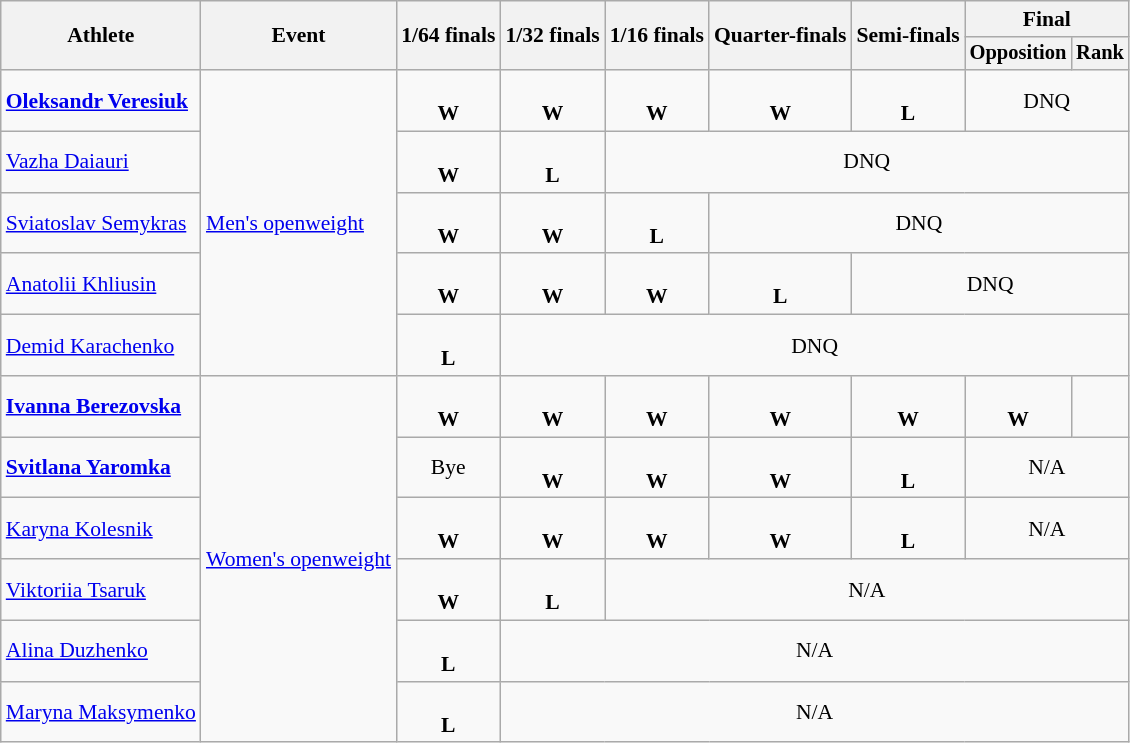<table class="wikitable" style="font-size:90%">
<tr>
<th rowspan=2>Athlete</th>
<th rowspan=2>Event</th>
<th rowspan=2>1/64 finals</th>
<th rowspan=2>1/32 finals</th>
<th rowspan=2>1/16 finals</th>
<th rowspan=2>Quarter-finals</th>
<th rowspan=2>Semi-finals</th>
<th colspan=2>Final</th>
</tr>
<tr style="font-size:95%">
<th>Opposition</th>
<th>Rank</th>
</tr>
<tr align=center>
<td align=left><strong><a href='#'>Oleksandr Veresiuk</a></strong></td>
<td align=left rowspan=5><a href='#'>Men's openweight</a></td>
<td><br> <strong>W</strong></td>
<td><br> <strong>W</strong></td>
<td><br> <strong>W</strong></td>
<td><br> <strong>W</strong></td>
<td><br> <strong>L</strong></td>
<td colspan=2>DNQ</td>
</tr>
<tr align=center>
<td align=left><a href='#'>Vazha Daiauri</a></td>
<td><br> <strong>W</strong></td>
<td><br> <strong>L</strong></td>
<td colspan=5>DNQ</td>
</tr>
<tr align=center>
<td align=left><a href='#'>Sviatoslav Semykras</a></td>
<td><br> <strong>W</strong></td>
<td><br> <strong>W</strong></td>
<td><br> <strong>L</strong></td>
<td colspan=4>DNQ</td>
</tr>
<tr align=center>
<td align=left><a href='#'>Anatolii Khliusin</a></td>
<td><br> <strong>W</strong></td>
<td><br> <strong>W</strong></td>
<td><br> <strong>W</strong></td>
<td><br> <strong>L</strong></td>
<td colspan=3>DNQ</td>
</tr>
<tr align=center>
<td align=left><a href='#'>Demid Karachenko</a></td>
<td><br> <strong>L</strong></td>
<td colspan=6>DNQ</td>
</tr>
<tr align=center>
<td align=left><strong><a href='#'>Ivanna Berezovska</a></strong></td>
<td align=left rowspan=6><a href='#'>Women's openweight</a></td>
<td><br> <strong>W</strong></td>
<td><br> <strong>W</strong></td>
<td><br> <strong>W</strong></td>
<td><br> <strong>W</strong></td>
<td><br> <strong>W</strong></td>
<td><br> <strong>W</strong></td>
<td></td>
</tr>
<tr align=center>
<td align=left><strong><a href='#'>Svitlana Yaromka</a></strong></td>
<td>Bye</td>
<td><br> <strong>W</strong></td>
<td><br> <strong>W</strong></td>
<td><br> <strong>W</strong></td>
<td><br> <strong>L</strong></td>
<td colspan=2>N/A</td>
</tr>
<tr align=center>
<td align=left><a href='#'>Karyna Kolesnik</a></td>
<td><br> <strong>W</strong></td>
<td><br> <strong>W</strong></td>
<td><br> <strong>W</strong></td>
<td><br> <strong>W</strong></td>
<td><br> <strong>L</strong></td>
<td colspan=2>N/A</td>
</tr>
<tr align=center>
<td align=left><a href='#'>Viktoriia Tsaruk</a></td>
<td><br> <strong>W</strong></td>
<td><br> <strong>L</strong></td>
<td colspan=5>N/A</td>
</tr>
<tr align=center>
<td align=left><a href='#'>Alina Duzhenko</a></td>
<td><br> <strong>L</strong></td>
<td colspan=6>N/A</td>
</tr>
<tr align=center>
<td align=left><a href='#'>Maryna Maksymenko</a></td>
<td><br> <strong>L</strong></td>
<td colspan=6>N/A</td>
</tr>
</table>
